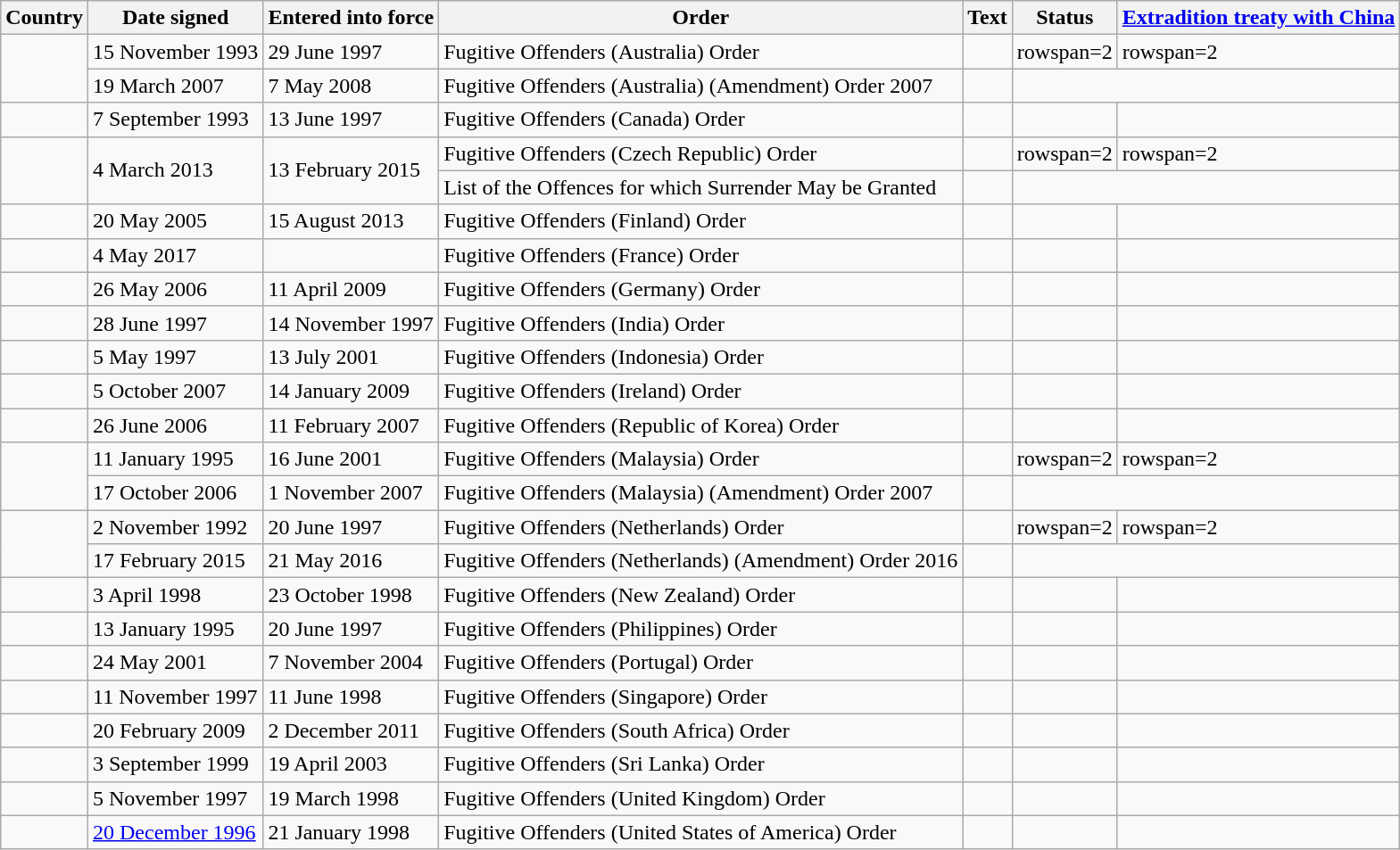<table class="wikitable sortable">
<tr>
<th>Country</th>
<th data-sort-type:number">Date signed</th>
<th data-sort-type:number">Entered into force</th>
<th>Order</th>
<th>Text</th>
<th>Status</th>
<th><a href='#'>Extradition treaty with China</a></th>
</tr>
<tr>
<td rowspan=2></td>
<td>15 November 1993</td>
<td>29 June 1997</td>
<td>Fugitive Offenders (Australia) Order</td>
<td></td>
<td>rowspan=2 </td>
<td>rowspan=2 </td>
</tr>
<tr>
<td>19 March 2007</td>
<td>7 May 2008</td>
<td>Fugitive Offenders (Australia) (Amendment) Order 2007</td>
<td></td>
</tr>
<tr>
<td></td>
<td>7 September 1993</td>
<td>13 June 1997</td>
<td>Fugitive Offenders (Canada) Order</td>
<td></td>
<td></td>
<td></td>
</tr>
<tr>
<td rowspan=2></td>
<td rowspan=2>4 March 2013</td>
<td rowspan=2>13 February 2015</td>
<td>Fugitive Offenders (Czech Republic) Order</td>
<td></td>
<td>rowspan=2 </td>
<td>rowspan=2 </td>
</tr>
<tr>
<td>List of the Offences for which Surrender May be Granted</td>
<td></td>
</tr>
<tr>
<td></td>
<td>20 May 2005</td>
<td>15 August 2013</td>
<td>Fugitive Offenders (Finland) Order</td>
<td></td>
<td></td>
<td></td>
</tr>
<tr>
<td></td>
<td>4 May 2017</td>
<td></td>
<td>Fugitive Offenders (France) Order</td>
<td></td>
<td></td>
<td></td>
</tr>
<tr>
<td></td>
<td>26 May 2006</td>
<td>11 April 2009</td>
<td>Fugitive Offenders (Germany) Order</td>
<td></td>
<td></td>
<td></td>
</tr>
<tr>
<td></td>
<td>28 June 1997</td>
<td>14 November 1997</td>
<td>Fugitive Offenders (India) Order</td>
<td></td>
<td></td>
<td></td>
</tr>
<tr>
<td></td>
<td>5 May 1997</td>
<td>13 July 2001</td>
<td>Fugitive Offenders (Indonesia) Order</td>
<td></td>
<td></td>
<td></td>
</tr>
<tr>
<td></td>
<td>5 October 2007</td>
<td>14 January 2009</td>
<td>Fugitive Offenders (Ireland) Order</td>
<td></td>
<td></td>
<td></td>
</tr>
<tr>
<td></td>
<td>26 June 2006</td>
<td>11 February 2007</td>
<td>Fugitive Offenders (Republic of Korea) Order</td>
<td></td>
<td></td>
<td></td>
</tr>
<tr>
<td rowspan=2></td>
<td>11 January 1995</td>
<td>16 June 2001</td>
<td>Fugitive Offenders (Malaysia) Order</td>
<td></td>
<td>rowspan=2 </td>
<td>rowspan=2 </td>
</tr>
<tr>
<td>17 October 2006</td>
<td>1 November 2007</td>
<td>Fugitive Offenders (Malaysia) (Amendment) Order 2007</td>
<td></td>
</tr>
<tr>
<td rowspan=2></td>
<td>2 November 1992</td>
<td>20 June 1997</td>
<td>Fugitive Offenders (Netherlands) Order</td>
<td></td>
<td>rowspan=2 </td>
<td>rowspan=2 </td>
</tr>
<tr>
<td>17 February 2015</td>
<td>21 May 2016</td>
<td>Fugitive Offenders (Netherlands) (Amendment) Order 2016</td>
<td></td>
</tr>
<tr>
<td></td>
<td>3 April 1998</td>
<td>23 October 1998</td>
<td>Fugitive Offenders (New Zealand) Order</td>
<td></td>
<td></td>
<td></td>
</tr>
<tr>
<td></td>
<td>13 January 1995</td>
<td>20 June 1997</td>
<td>Fugitive Offenders (Philippines) Order</td>
<td></td>
<td></td>
<td></td>
</tr>
<tr>
<td></td>
<td>24 May 2001</td>
<td>7 November 2004</td>
<td>Fugitive Offenders (Portugal) Order</td>
<td></td>
<td></td>
<td></td>
</tr>
<tr>
<td></td>
<td>11 November 1997</td>
<td>11 June 1998</td>
<td>Fugitive Offenders (Singapore) Order</td>
<td></td>
<td></td>
<td></td>
</tr>
<tr>
<td></td>
<td>20 February 2009</td>
<td>2 December 2011</td>
<td>Fugitive Offenders (South Africa) Order</td>
<td></td>
<td></td>
<td></td>
</tr>
<tr>
<td></td>
<td>3 September 1999</td>
<td>19 April 2003</td>
<td>Fugitive Offenders (Sri Lanka) Order</td>
<td></td>
<td></td>
<td></td>
</tr>
<tr>
<td></td>
<td>5 November 1997</td>
<td>19 March 1998</td>
<td>Fugitive Offenders (United Kingdom) Order</td>
<td></td>
<td></td>
<td></td>
</tr>
<tr>
<td></td>
<td><a href='#'>20 December 1996</a></td>
<td>21 January 1998</td>
<td>Fugitive Offenders (United States of America) Order</td>
<td></td>
<td></td>
<td></td>
</tr>
</table>
